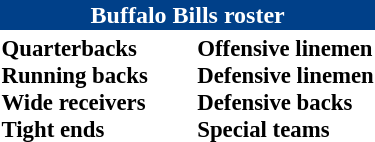<table class="toccolours" style="text-align: left;">
<tr>
<th colspan="7" style="background-color: #004089;color:white;text-align:center;">Buffalo Bills roster</th>
</tr>
<tr>
<td style="font-size: 95%;" valign="top"><strong>Quarterbacks</strong><br><strong>Running backs</strong><br><strong>Wide receivers</strong><br><strong>Tight ends</strong></td>
<td style="width: 25px;"></td>
<td style="font-size: 95%;" valign="top"><strong>Offensive linemen</strong><br><strong>Defensive linemen</strong><br><strong>Defensive backs</strong><br><strong>Special teams</strong></td>
</tr>
<tr>
</tr>
</table>
